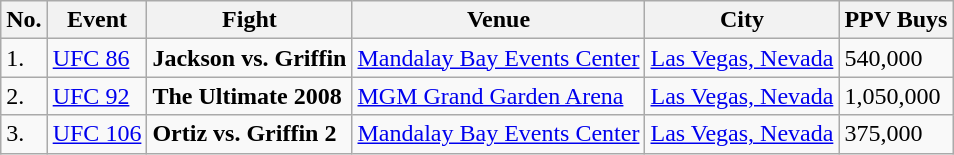<table class="wikitable">
<tr>
<th>No.</th>
<th>Event</th>
<th>Fight</th>
<th>Venue</th>
<th>City</th>
<th>PPV Buys</th>
</tr>
<tr>
<td>1.</td>
<td><a href='#'>UFC 86</a></td>
<td><strong>Jackson vs. Griffin</strong></td>
<td><a href='#'>Mandalay Bay Events Center</a></td>
<td><a href='#'>Las Vegas, Nevada</a></td>
<td>540,000</td>
</tr>
<tr>
<td>2.</td>
<td><a href='#'>UFC 92</a></td>
<td><strong>The Ultimate 2008</strong></td>
<td><a href='#'>MGM Grand Garden Arena</a></td>
<td><a href='#'>Las Vegas, Nevada</a></td>
<td>1,050,000</td>
</tr>
<tr>
<td>3.</td>
<td><a href='#'>UFC 106</a></td>
<td><strong>Ortiz vs. Griffin 2</strong></td>
<td><a href='#'>Mandalay Bay Events Center</a></td>
<td><a href='#'>Las Vegas, Nevada</a></td>
<td>375,000</td>
</tr>
</table>
